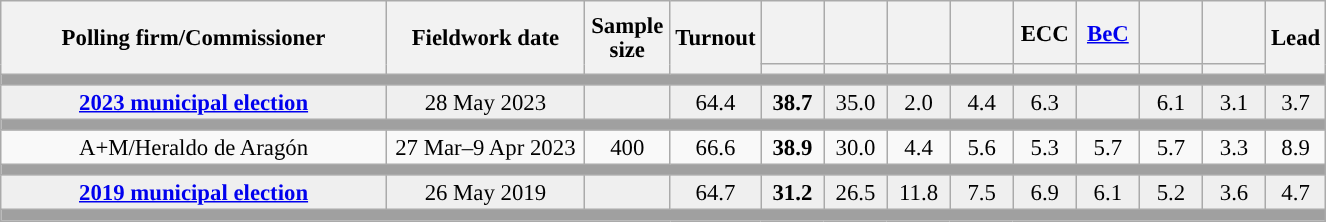<table class="wikitable collapsible collapsed" style="text-align:center; font-size:95%; line-height:16px;">
<tr style="height:42px;">
<th style="width:250px;" rowspan="2">Polling firm/Commissioner</th>
<th style="width:125px;" rowspan="2">Fieldwork date</th>
<th style="width:50px;" rowspan="2">Sample size</th>
<th style="width:45px;" rowspan="2">Turnout</th>
<th style="width:35px;"></th>
<th style="width:35px;"></th>
<th style="width:35px;"></th>
<th style="width:35px;"></th>
<th style="width:35px;">ECC</th>
<th style="width:35px;"><a href='#'>BeC</a></th>
<th style="width:35px;"></th>
<th style="width:35px;"></th>
<th style="width:30px;" rowspan="2">Lead</th>
</tr>
<tr>
<th style="color:inherit;background:"></th>
<th style="color:inherit;background:"></th>
<th style="color:inherit;background:"></th>
<th style="color:inherit;background:"></th>
<th style="color:inherit;background:"></th>
<th style="color:inherit;background:"></th>
<th style="color:inherit;background:"></th>
<th style="color:inherit;background:"></th>
</tr>
<tr>
<td colspan="13" style="background:#A0A0A0"></td>
</tr>
<tr style="background:#EFEFEF;">
<td><strong><a href='#'>2023 municipal election</a></strong></td>
<td>28 May 2023</td>
<td></td>
<td>64.4</td>
<td><strong>38.7</strong><br></td>
<td>35.0<br></td>
<td>2.0<br></td>
<td>4.4<br></td>
<td>6.3<br></td>
<td></td>
<td>6.1<br></td>
<td>3.1<br></td>
<td style="background:">3.7</td>
</tr>
<tr>
<td colspan="13" style="background:#A0A0A0"></td>
</tr>
<tr>
<td>A+M/Heraldo de Aragón</td>
<td>27 Mar–9 Apr 2023</td>
<td>400</td>
<td>66.6</td>
<td><strong>38.9</strong><br></td>
<td>30.0<br></td>
<td>4.4<br></td>
<td>5.6<br></td>
<td>5.3<br></td>
<td>5.7<br></td>
<td>5.7<br></td>
<td>3.3<br></td>
<td style="background:">8.9</td>
</tr>
<tr>
<td colspan="13" style="background:#A0A0A0"></td>
</tr>
<tr style="background:#EFEFEF;">
<td><strong><a href='#'>2019 municipal election</a></strong></td>
<td>26 May 2019</td>
<td></td>
<td>64.7</td>
<td><strong>31.2</strong><br></td>
<td>26.5<br></td>
<td>11.8<br></td>
<td>7.5<br></td>
<td>6.9<br></td>
<td>6.1<br></td>
<td>5.2<br></td>
<td>3.6<br></td>
<td style="background:">4.7</td>
</tr>
<tr>
<td colspan="13" style="background:#A0A0A0"></td>
</tr>
</table>
